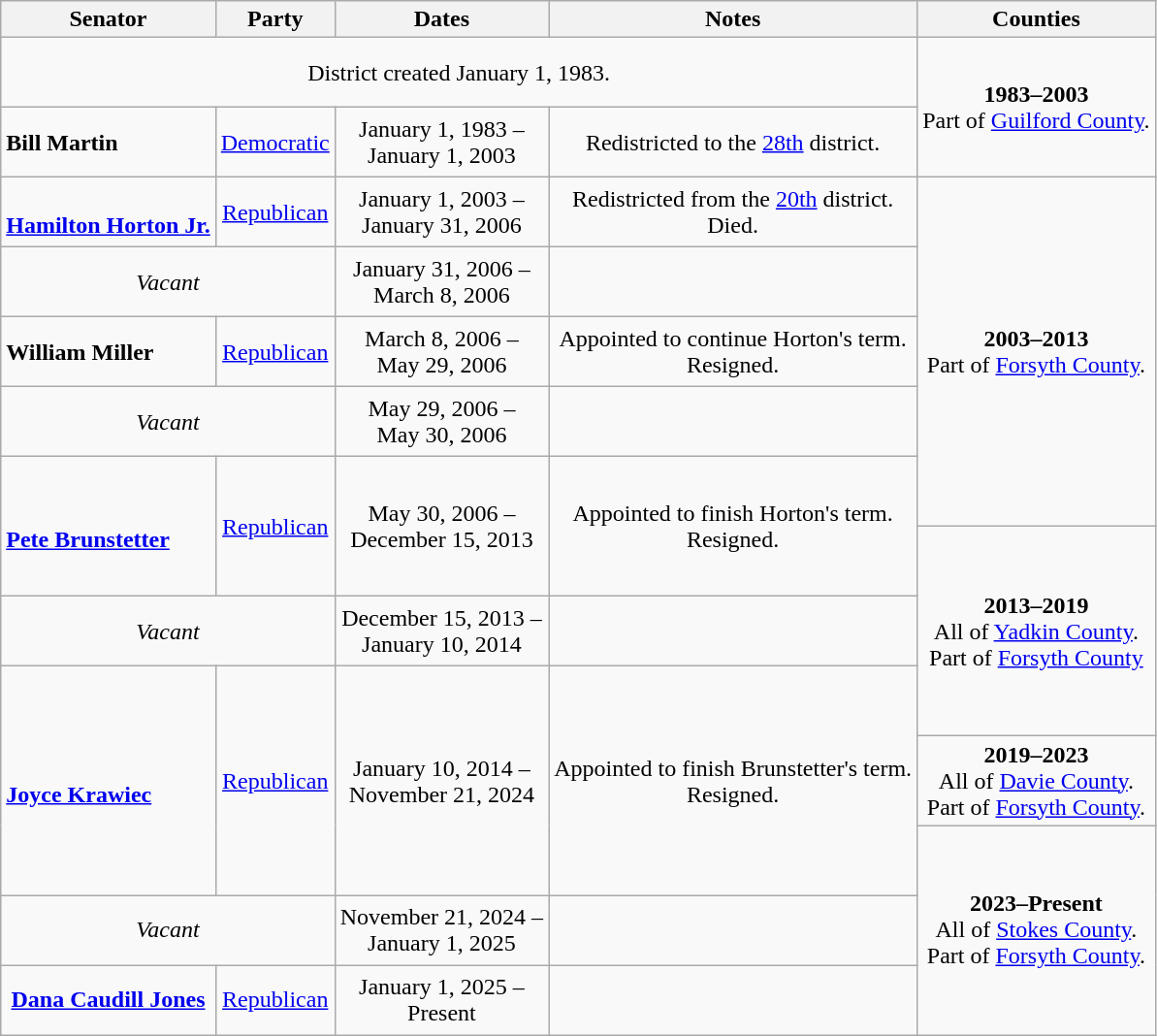<table class=wikitable style="text-align:center">
<tr>
<th>Senator</th>
<th>Party</th>
<th>Dates</th>
<th>Notes</th>
<th>Counties</th>
</tr>
<tr style="height:3em">
<td colspan=4>District created January 1, 1983.</td>
<td rowspan=2><strong>1983–2003</strong><br> Part of <a href='#'>Guilford County</a>.</td>
</tr>
<tr style="height:3em">
<td align=left><strong>Bill Martin</strong></td>
<td><a href='#'>Democratic</a></td>
<td nowrap>January 1, 1983 – <br> January 1, 2003</td>
<td>Redistricted to the <a href='#'>28th</a> district.</td>
</tr>
<tr style="height:3em">
<td align=left> <br> <strong><a href='#'>Hamilton Horton Jr.</a></strong></td>
<td><a href='#'>Republican</a></td>
<td nowrap>January 1, 2003 – <br> January 31, 2006</td>
<td>Redistricted from the <a href='#'>20th</a> district. <br> Died.</td>
<td rowspan=5><strong>2003–2013</strong><br> Part of <a href='#'>Forsyth County</a>.</td>
</tr>
<tr style="height:3em">
<td colspan=2><em>Vacant</em></td>
<td nowrap>January 31, 2006 – <br> March 8, 2006</td>
<td></td>
</tr>
<tr style="height:3em">
<td align=left><strong>William Miller</strong></td>
<td><a href='#'>Republican</a></td>
<td nowrap>March 8, 2006 – <br> May 29, 2006</td>
<td>Appointed to continue Horton's term. <br> Resigned.</td>
</tr>
<tr style="height:3em">
<td colspan=2><em>Vacant</em></td>
<td nowrap>May 29, 2006 – <br> May 30, 2006</td>
<td></td>
</tr>
<tr style="height:3em">
<td rowspan=2 align=left> <br> <strong><a href='#'>Pete Brunstetter</a></strong></td>
<td rowspan=2 ><a href='#'>Republican</a></td>
<td rowspan=2 nowrap>May 30, 2006 – <br> December 15, 2013</td>
<td rowspan=2>Appointed to finish Horton's term. <br> Resigned.</td>
</tr>
<tr style="height:3em">
<td rowspan=3><strong>2013–2019</strong><br> All of <a href='#'>Yadkin County</a>. <br> Part of <a href='#'>Forsyth County</a></td>
</tr>
<tr style="height:3em">
<td colspan=2><em>Vacant</em></td>
<td nowrap>December 15, 2013 – <br> January 10, 2014</td>
<td></td>
</tr>
<tr style="height:3em">
<td rowspan=3 align=left> <br> <strong><a href='#'>Joyce Krawiec</a></strong></td>
<td rowspan=3 ><a href='#'>Republican</a></td>
<td rowspan=3 nowrap>January 10, 2014 – <br> November 21, 2024</td>
<td rowspan=3>Appointed to finish Brunstetter's term. <br> Resigned.</td>
</tr>
<tr style="height:3em">
<td><strong>2019–2023</strong><br> All of <a href='#'>Davie County</a>. <br> Part of <a href='#'>Forsyth County</a>.</td>
</tr>
<tr style="height:3em">
<td rowspan=3><strong>2023–Present</strong><br> All of <a href='#'>Stokes County</a>. <br> Part of <a href='#'>Forsyth County</a>.</td>
</tr>
<tr style="height:3em">
<td colspan=2 align=center><em>Vacant</em></td>
<td nowrap>November 21, 2024 – <br> January 1, 2025</td>
<td></td>
</tr>
<tr style="height:3em">
<td><strong><a href='#'>Dana Caudill Jones</a></strong></td>
<td><a href='#'>Republican</a></td>
<td nowrap>January 1, 2025 – <br> Present</td>
<td></td>
</tr>
</table>
